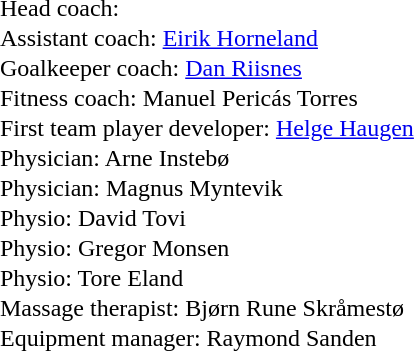<table cellpadding="0" cellspacing="2">
<tr>
<td>Head coach:</td>
</tr>
<tr>
<td>Assistant coach: <a href='#'>Eirik Horneland</a></td>
</tr>
<tr>
<td>Goalkeeper coach: <a href='#'>Dan Riisnes</a></td>
</tr>
<tr>
<td>Fitness coach: Manuel Pericás Torres</td>
</tr>
<tr>
<td>First team player developer: <a href='#'>Helge Haugen</a></td>
</tr>
<tr>
<td>Physician: Arne Instebø</td>
</tr>
<tr>
<td>Physician: Magnus Myntevik</td>
</tr>
<tr>
<td>Physio: David Tovi</td>
</tr>
<tr>
<td>Physio: Gregor Monsen</td>
</tr>
<tr>
<td>Physio: Tore Eland</td>
</tr>
<tr>
<td>Massage therapist: Bjørn Rune Skråmestø</td>
</tr>
<tr>
<td>Equipment manager: Raymond Sanden</td>
</tr>
</table>
